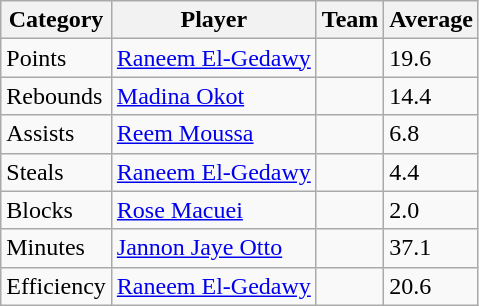<table class=wikitable>
<tr>
<th>Category</th>
<th>Player</th>
<th>Team</th>
<th>Average</th>
</tr>
<tr>
<td>Points</td>
<td><a href='#'>Raneem El-Gedawy</a></td>
<td></td>
<td>19.6</td>
</tr>
<tr>
<td>Rebounds</td>
<td><a href='#'>Madina Okot</a></td>
<td></td>
<td>14.4</td>
</tr>
<tr>
<td>Assists</td>
<td><a href='#'>Reem Moussa</a></td>
<td></td>
<td>6.8</td>
</tr>
<tr>
<td>Steals</td>
<td><a href='#'>Raneem El-Gedawy</a></td>
<td></td>
<td>4.4</td>
</tr>
<tr>
<td>Blocks</td>
<td><a href='#'>Rose Macuei</a></td>
<td></td>
<td>2.0</td>
</tr>
<tr>
<td>Minutes</td>
<td><a href='#'>Jannon Jaye Otto</a></td>
<td></td>
<td>37.1</td>
</tr>
<tr>
<td>Efficiency</td>
<td><a href='#'>Raneem El-Gedawy</a></td>
<td></td>
<td>20.6</td>
</tr>
</table>
